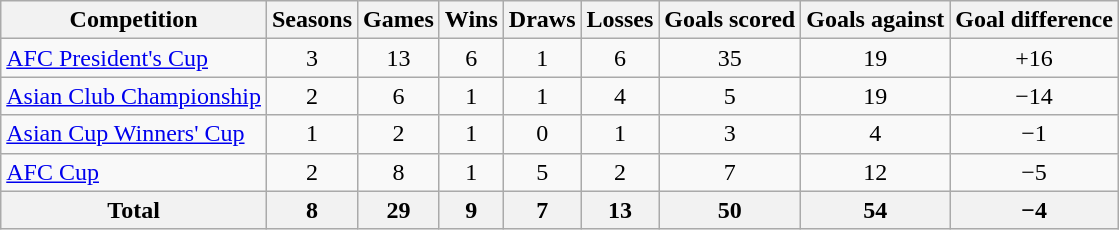<table class="wikitable unsortable" style="text-align:center">
<tr>
<th>Competition</th>
<th>Seasons</th>
<th>Games</th>
<th>Wins</th>
<th>Draws</th>
<th>Losses</th>
<th>Goals scored</th>
<th>Goals against</th>
<th>Goal difference</th>
</tr>
<tr>
<td align="left"><a href='#'>AFC President's Cup</a></td>
<td>3</td>
<td>13</td>
<td>6</td>
<td>1</td>
<td>6</td>
<td>35</td>
<td>19</td>
<td>+16</td>
</tr>
<tr>
<td align="left"><a href='#'>Asian Club Championship</a></td>
<td>2</td>
<td>6</td>
<td>1</td>
<td>1</td>
<td>4</td>
<td>5</td>
<td>19</td>
<td>−14</td>
</tr>
<tr>
<td align="left"><a href='#'>Asian Cup Winners' Cup</a></td>
<td>1</td>
<td>2</td>
<td>1</td>
<td>0</td>
<td>1</td>
<td>3</td>
<td>4</td>
<td>−1</td>
</tr>
<tr>
<td align="left"><a href='#'>AFC Cup</a></td>
<td>2</td>
<td>8</td>
<td>1</td>
<td>5</td>
<td>2</td>
<td>7</td>
<td>12</td>
<td>−5</td>
</tr>
<tr>
<th>Total</th>
<th>8</th>
<th>29</th>
<th>9</th>
<th>7</th>
<th>13</th>
<th>50</th>
<th>54</th>
<th>−4</th>
</tr>
</table>
